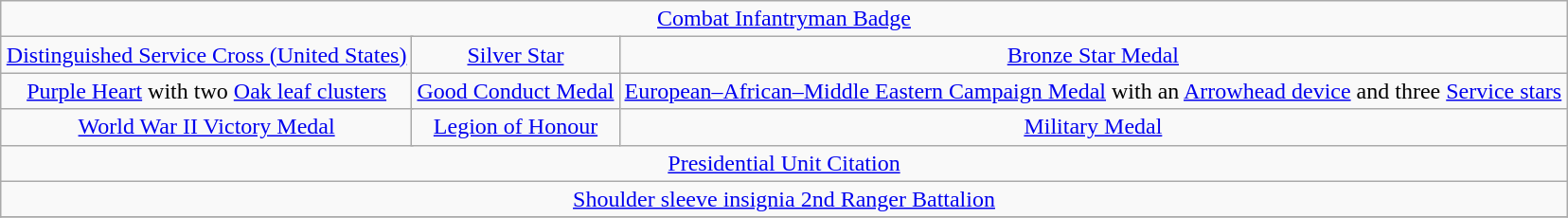<table class="wikitable" style="margin:1em auto; text-align:center;">
<tr>
<td colspan="12"><a href='#'>Combat Infantryman Badge</a></td>
</tr>
<tr>
<td colspan="4"><a href='#'>Distinguished Service Cross (United States)</a></td>
<td colspan="4"><a href='#'>Silver Star</a></td>
<td colspan="4"><a href='#'>Bronze Star Medal</a></td>
</tr>
<tr>
<td colspan="4"><a href='#'>Purple Heart</a> with two <a href='#'>Oak leaf clusters</a></td>
<td colspan="4"><a href='#'>Good Conduct Medal</a></td>
<td colspan="4"><a href='#'>European–African–Middle Eastern Campaign Medal</a> with an <a href='#'>Arrowhead device</a> and three <a href='#'>Service stars</a></td>
</tr>
<tr>
<td colspan="4"><a href='#'>World War II Victory Medal</a></td>
<td colspan="4"><a href='#'>Legion of Honour</a></td>
<td colspan="4"><a href='#'>Military Medal</a></td>
</tr>
<tr>
<td colspan="12"><a href='#'>Presidential Unit Citation</a></td>
</tr>
<tr>
<td colspan="12"><a href='#'>Shoulder sleeve insignia 2nd Ranger Battalion</a></td>
</tr>
<tr>
</tr>
</table>
